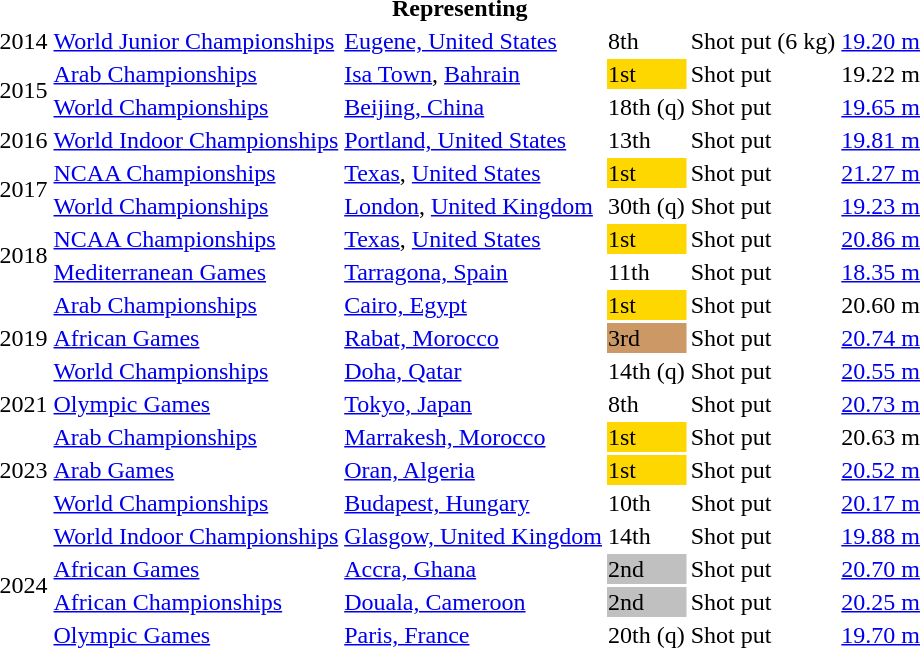<table>
<tr>
<th colspan="6">Representing </th>
</tr>
<tr>
<td>2014</td>
<td><a href='#'>World Junior Championships</a></td>
<td><a href='#'>Eugene, United States</a></td>
<td>8th</td>
<td>Shot put (6 kg)</td>
<td><a href='#'>19.20 m</a></td>
</tr>
<tr>
<td rowspan=2>2015</td>
<td><a href='#'>Arab Championships</a></td>
<td><a href='#'>Isa Town</a>, <a href='#'>Bahrain</a></td>
<td bgcolor=gold>1st</td>
<td>Shot put</td>
<td>19.22 m</td>
</tr>
<tr>
<td><a href='#'>World Championships</a></td>
<td><a href='#'>Beijing, China</a></td>
<td>18th (q)</td>
<td>Shot put</td>
<td><a href='#'>19.65 m</a></td>
</tr>
<tr>
<td>2016</td>
<td><a href='#'>World Indoor Championships</a></td>
<td><a href='#'>Portland, United States</a></td>
<td>13th</td>
<td>Shot put</td>
<td><a href='#'>19.81 m</a></td>
</tr>
<tr>
<td rowspan=2>2017</td>
<td><a href='#'>NCAA Championships</a></td>
<td><a href='#'>Texas</a>, <a href='#'>United States</a></td>
<td bgcolor=gold>1st</td>
<td>Shot put</td>
<td><a href='#'>21.27 m</a></td>
</tr>
<tr>
<td><a href='#'>World Championships</a></td>
<td><a href='#'>London</a>, <a href='#'>United Kingdom</a></td>
<td>30th (q)</td>
<td>Shot put</td>
<td><a href='#'>19.23 m</a></td>
</tr>
<tr>
<td rowspan=2>2018</td>
<td><a href='#'>NCAA Championships</a></td>
<td><a href='#'>Texas</a>, <a href='#'>United States</a></td>
<td bgcolor=gold>1st</td>
<td>Shot put</td>
<td><a href='#'>20.86 m</a></td>
</tr>
<tr>
<td><a href='#'>Mediterranean Games</a></td>
<td><a href='#'>Tarragona, Spain</a></td>
<td>11th</td>
<td>Shot put</td>
<td><a href='#'>18.35 m</a></td>
</tr>
<tr>
<td rowspan=3>2019</td>
<td><a href='#'>Arab Championships</a></td>
<td><a href='#'>Cairo, Egypt</a></td>
<td bgcolor=gold>1st</td>
<td>Shot put</td>
<td>20.60 m</td>
</tr>
<tr>
<td><a href='#'>African Games</a></td>
<td><a href='#'>Rabat, Morocco</a></td>
<td bgcolor=cc9966>3rd</td>
<td>Shot put</td>
<td><a href='#'>20.74 m</a></td>
</tr>
<tr>
<td><a href='#'>World Championships</a></td>
<td><a href='#'>Doha, Qatar</a></td>
<td>14th (q)</td>
<td>Shot put</td>
<td><a href='#'>20.55 m</a></td>
</tr>
<tr>
<td>2021</td>
<td><a href='#'>Olympic Games</a></td>
<td><a href='#'>Tokyo, Japan</a></td>
<td>8th</td>
<td>Shot put</td>
<td><a href='#'>20.73 m</a></td>
</tr>
<tr>
<td rowspan=3>2023</td>
<td><a href='#'>Arab Championships</a></td>
<td><a href='#'>Marrakesh, Morocco</a></td>
<td bgcolor=gold>1st</td>
<td>Shot put</td>
<td>20.63 m</td>
</tr>
<tr>
<td><a href='#'>Arab Games</a></td>
<td><a href='#'>Oran, Algeria</a></td>
<td bgcolor=gold>1st</td>
<td>Shot put</td>
<td><a href='#'>20.52 m</a></td>
</tr>
<tr>
<td><a href='#'>World Championships</a></td>
<td><a href='#'>Budapest, Hungary</a></td>
<td>10th</td>
<td>Shot put</td>
<td><a href='#'>20.17 m</a></td>
</tr>
<tr>
<td rowspan=4>2024</td>
<td><a href='#'>World Indoor Championships</a></td>
<td><a href='#'>Glasgow, United Kingdom</a></td>
<td>14th</td>
<td>Shot put</td>
<td><a href='#'>19.88 m</a></td>
</tr>
<tr>
<td><a href='#'>African Games</a></td>
<td><a href='#'>Accra, Ghana</a></td>
<td bgcolor=silver>2nd</td>
<td>Shot put</td>
<td><a href='#'>20.70 m</a></td>
</tr>
<tr>
<td><a href='#'>African Championships</a></td>
<td><a href='#'>Douala, Cameroon</a></td>
<td bgcolor=silver>2nd</td>
<td>Shot put</td>
<td><a href='#'>20.25 m</a></td>
</tr>
<tr>
<td><a href='#'>Olympic Games</a></td>
<td><a href='#'>Paris, France</a></td>
<td>20th (q)</td>
<td>Shot put</td>
<td><a href='#'>19.70 m</a></td>
</tr>
</table>
